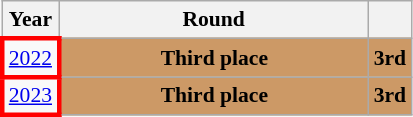<table class="wikitable" style="text-align: center; font-size:90%">
<tr>
<th>Year</th>
<th style="width:200px">Round</th>
<th></th>
</tr>
<tr>
<td style="border: 3px solid red"><a href='#'>2022</a></td>
<td bgcolor="cc9966"><strong>Third place</strong></td>
<td bgcolor="cc9966"><strong>3rd</strong></td>
</tr>
<tr>
<td style="border: 3px solid red"><a href='#'>2023</a></td>
<td bgcolor="cc9966"><strong>Third place</strong></td>
<td bgcolor="cc9966"><strong>3rd</strong></td>
</tr>
</table>
